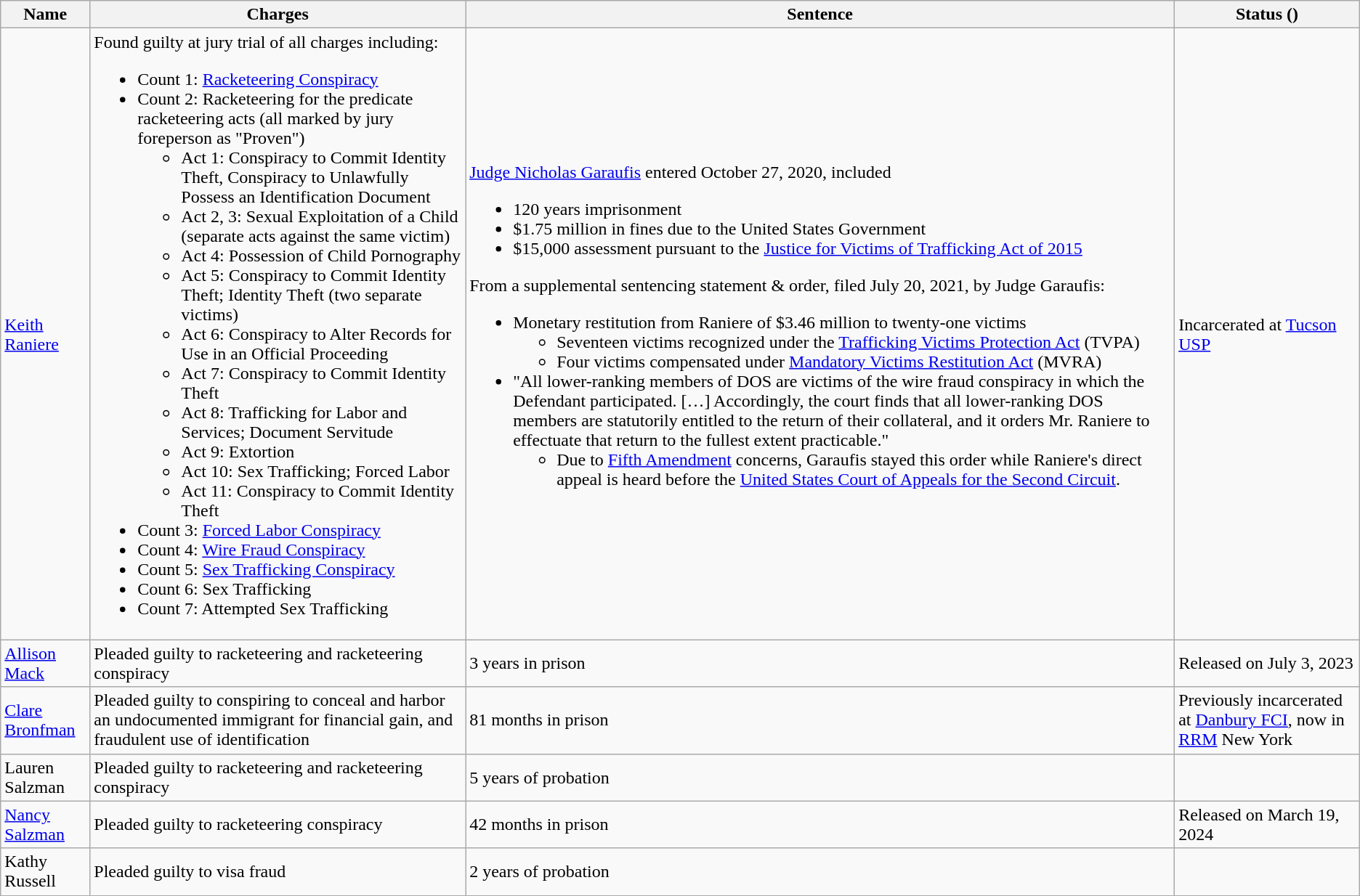<table class="wikitable" style="vertical-align: top;">
<tr>
<th>Name</th>
<th>Charges</th>
<th>Sentence</th>
<th>Status () </th>
</tr>
<tr>
<td><a href='#'>Keith Raniere</a></td>
<td>Found guilty at jury trial of all charges including:<br><ul><li>Count 1: <a href='#'>Racketeering Conspiracy</a></li><li>Count 2: Racketeering for the predicate racketeering acts (all marked by jury foreperson as "Proven")<ul><li>Act 1: Conspiracy to Commit Identity Theft, Conspiracy to Unlawfully Possess an Identification Document</li><li>Act 2, 3: Sexual Exploitation of a Child (separate acts against the same victim)</li><li>Act 4: Possession of Child Pornography</li><li>Act 5: Conspiracy to Commit Identity Theft; Identity Theft (two separate victims)</li><li>Act 6: Conspiracy to Alter Records for Use in an Official Proceeding</li><li>Act 7: Conspiracy to Commit Identity Theft</li><li>Act 8: Trafficking for Labor and Services; Document Servitude</li><li>Act 9: Extortion</li><li>Act 10: Sex Trafficking; Forced Labor</li><li>Act 11: Conspiracy to Commit Identity Theft</li></ul></li><li>Count 3: <a href='#'>Forced Labor Conspiracy</a></li><li>Count 4: <a href='#'>Wire Fraud Conspiracy</a></li><li>Count 5: <a href='#'>Sex Trafficking Conspiracy</a></li><li>Count 6: Sex Trafficking</li><li>Count 7: Attempted Sex Trafficking</li></ul></td>
<td><a href='#'>Judge Nicholas Garaufis</a> entered October 27, 2020, included<br><ul><li>120 years imprisonment</li><li>$1.75 million in fines due to the United States Government</li><li>$15,000 assessment pursuant to the <a href='#'>Justice for Victims of Trafficking Act of 2015</a></li></ul>From a supplemental sentencing statement & order, filed July 20, 2021, by Judge Garaufis:<ul><li>Monetary restitution from Raniere of $3.46 million to twenty-one victims<ul><li>Seventeen victims recognized under the <a href='#'>Trafficking Victims Protection Act</a> (TVPA)</li><li>Four victims compensated under <a href='#'>Mandatory Victims Restitution Act</a> (MVRA)</li></ul></li><li>"All lower-ranking members of DOS are victims of the wire fraud conspiracy in which the Defendant participated. […] Accordingly, the court finds that all lower-ranking DOS members are statutorily entitled to the return of their collateral, and it orders Mr. Raniere to effectuate that return to the fullest extent practicable."<ul><li>Due to <a href='#'>Fifth Amendment</a> concerns, Garaufis stayed this order while Raniere's direct appeal is heard before the <a href='#'>United States Court of Appeals for the Second Circuit</a>.</li></ul></li></ul></td>
<td>Incarcerated at <a href='#'>Tucson USP</a></td>
</tr>
<tr>
<td><a href='#'>Allison Mack</a></td>
<td>Pleaded guilty to racketeering and racketeering conspiracy</td>
<td>3 years in prison</td>
<td>Released on July 3, 2023</td>
</tr>
<tr>
<td><a href='#'>Clare Bronfman</a></td>
<td>Pleaded guilty to conspiring to conceal and harbor an undocumented immigrant for financial gain, and fraudulent use of identification</td>
<td>81 months in prison</td>
<td>Previously incarcerated at <a href='#'>Danbury FCI</a>, now in <a href='#'>RRM</a> New York</td>
</tr>
<tr>
<td>Lauren Salzman</td>
<td>Pleaded guilty to racketeering and racketeering conspiracy</td>
<td>5 years of probation</td>
</tr>
<tr>
<td><a href='#'>Nancy Salzman</a></td>
<td>Pleaded guilty to racketeering conspiracy</td>
<td>42 months in prison</td>
<td>Released on March 19, 2024</td>
</tr>
<tr>
<td>Kathy Russell</td>
<td>Pleaded guilty to visa fraud</td>
<td>2 years of probation</td>
</tr>
</table>
